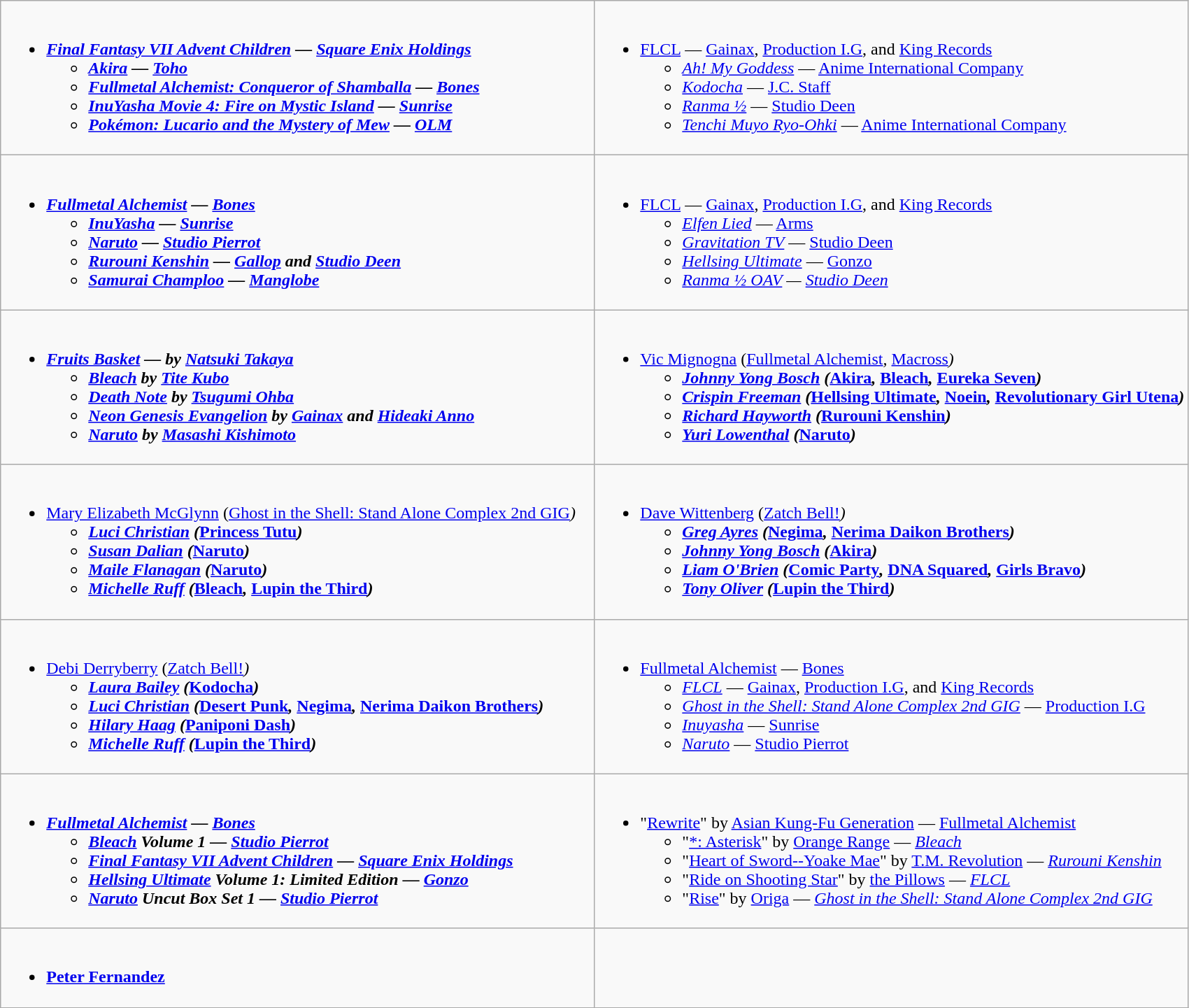<table class="wikitable">
<tr>
<td style="vertical-align:top; width:50%;"><br><ul><li><strong><em><a href='#'>Final Fantasy VII Advent Children</a> <em> — <a href='#'>Square Enix Holdings</a><strong><ul><li></em><a href='#'>Akira</a><em> — <a href='#'>Toho</a></li><li></em><a href='#'>Fullmetal Alchemist: Conqueror of Shamballa</a><em> — <a href='#'>Bones</a></li><li></em><a href='#'>InuYasha Movie 4: Fire on Mystic Island</a><em> — <a href='#'>Sunrise</a></li><li></em><a href='#'>Pokémon: Lucario and the Mystery of Mew</a><em> — <a href='#'>OLM</a></li></ul></li></ul></td>
<td style="vertical-align:top; width:50%;"><br><ul><li></em></strong><a href='#'>FLCL</a> </em> — <a href='#'>Gainax</a>, <a href='#'>Production I.G</a>, and <a href='#'>King Records</a></strong><ul><li><em><a href='#'>Ah! My Goddess</a></em> — <a href='#'>Anime International Company</a></li><li><em><a href='#'>Kodocha</a></em> — <a href='#'>J.C. Staff</a></li><li><em><a href='#'>Ranma ½</a></em> — <a href='#'>Studio Deen</a></li><li><em><a href='#'>Tenchi Muyo Ryo-Ohki</a></em> — <a href='#'>Anime International Company</a></li></ul></li></ul></td>
</tr>
<tr>
<td style="vertical-align:top; width:50%;"><br><ul><li><strong><em><a href='#'>Fullmetal Alchemist</a><em> — <a href='#'>Bones</a><strong><ul><li></em><a href='#'>InuYasha</a><em> — <a href='#'>Sunrise</a></li><li></em><a href='#'>Naruto</a><em> — <a href='#'>Studio Pierrot</a></li><li></em><a href='#'>Rurouni Kenshin</a><em> — <a href='#'>Gallop</a> and <a href='#'>Studio Deen</a></li><li></em><a href='#'>Samurai Champloo</a><em> — <a href='#'>Manglobe</a></li></ul></li></ul></td>
<td style="vertical-align:top; width:50%;"><br><ul><li></em></strong><a href='#'>FLCL</a></em> — <a href='#'>Gainax</a>, <a href='#'>Production I.G</a>, and <a href='#'>King Records</a></strong><ul><li><em><a href='#'>Elfen Lied</a></em> — <a href='#'>Arms</a></li><li><em><a href='#'>Gravitation TV</a></em> — <a href='#'>Studio Deen</a></li><li><em><a href='#'>Hellsing Ultimate</a></em> — <a href='#'>Gonzo</a></li><li><em><a href='#'>Ranma ½ OAV</a> — <a href='#'>Studio Deen</a></em></li></ul></li></ul></td>
</tr>
<tr>
<td style="vertical-align:top; width:50%;"><br><ul><li><strong><em><a href='#'>Fruits Basket</a><em> — by <a href='#'>Natsuki Takaya</a><strong><ul><li></em><a href='#'>Bleach</a><em> by <a href='#'>Tite Kubo</a></li><li></em><a href='#'>Death Note</a><em> by <a href='#'>Tsugumi Ohba</a></li><li></em><a href='#'>Neon Genesis Evangelion</a><em> by <a href='#'>Gainax</a> and <a href='#'>Hideaki Anno</a></li><li></em><a href='#'>Naruto</a><em> by <a href='#'>Masashi Kishimoto</a></li></ul></li></ul></td>
<td style="vertical-align:top; width:50%;"><br><ul><li></strong><a href='#'>Vic Mignogna</a> (</em><a href='#'>Fullmetal Alchemist</a><em>, </em><a href='#'>Macross</a><em>)<strong><ul><li><a href='#'>Johnny Yong Bosch</a> (</em><a href='#'>Akira</a><em>, </em><a href='#'>Bleach</a><em>, </em><a href='#'>Eureka Seven</a><em>)</li><li><a href='#'>Crispin Freeman</a> (</em><a href='#'>Hellsing Ultimate</a><em>, </em><a href='#'>Noein</a><em>, </em><a href='#'>Revolutionary Girl Utena</a><em>)</li><li><a href='#'>Richard Hayworth</a> (</em><a href='#'>Rurouni Kenshin</a><em>)</li><li><a href='#'>Yuri Lowenthal</a> (</em><a href='#'>Naruto</a><em>)</li></ul></li></ul></td>
</tr>
<tr>
<td style="vertical-align:top; width:50%;"><br><ul><li></strong><a href='#'>Mary Elizabeth McGlynn</a> (</em><a href='#'>Ghost in the Shell: Stand Alone Complex 2nd GIG</a><em>)<strong><ul><li><a href='#'>Luci Christian</a> (</em><a href='#'>Princess Tutu</a><em>)</li><li><a href='#'>Susan Dalian</a> (</em><a href='#'>Naruto</a><em>)</li><li><a href='#'>Maile Flanagan</a> (</em><a href='#'>Naruto</a><em>)</li><li><a href='#'>Michelle Ruff</a> (</em><a href='#'>Bleach</a><em>, </em><a href='#'>Lupin the Third</a><em>)</li></ul></li></ul></td>
<td style="vertical-align:top; width:50%;"><br><ul><li></strong><a href='#'>Dave Wittenberg</a> (</em><a href='#'>Zatch Bell!</a><em>)<strong><ul><li><a href='#'>Greg Ayres</a> (</em><a href='#'>Negima</a><em>, </em><a href='#'>Nerima Daikon Brothers</a><em>)</li><li><a href='#'>Johnny Yong Bosch</a> (</em><a href='#'>Akira</a><em>)</li><li><a href='#'>Liam O'Brien</a> (</em><a href='#'>Comic Party</a><em>, </em><a href='#'>DNA Squared</a><em>, </em><a href='#'>Girls Bravo</a><em>)</li><li><a href='#'>Tony Oliver</a> (</em><a href='#'>Lupin the Third</a><em>)</li></ul></li></ul></td>
</tr>
<tr>
<td style="vertical-align:top; width:50%;"><br><ul><li></strong><a href='#'>Debi Derryberry</a> (</em><a href='#'>Zatch Bell!</a><em>)<strong><ul><li><a href='#'>Laura Bailey</a> (</em><a href='#'>Kodocha</a><em>)</li><li><a href='#'>Luci Christian</a> (</em><a href='#'>Desert Punk</a><em>, </em><a href='#'>Negima</a><em>, </em><a href='#'>Nerima Daikon Brothers</a><em>)</li><li><a href='#'>Hilary Haag</a> (</em><a href='#'>Paniponi Dash</a><em>)</li><li><a href='#'>Michelle Ruff</a> (</em><a href='#'>Lupin the Third</a><em>)</li></ul></li></ul></td>
<td style="vertical-align:top; width:50%;"><br><ul><li></em></strong><a href='#'>Fullmetal Alchemist</a></em> — <a href='#'>Bones</a></strong><ul><li><em><a href='#'>FLCL</a></em> — <a href='#'>Gainax</a>, <a href='#'>Production I.G</a>, and <a href='#'>King Records</a></li><li><em><a href='#'>Ghost in the Shell: Stand Alone Complex 2nd GIG</a></em> — <a href='#'>Production I.G</a></li><li><em><a href='#'>Inuyasha</a></em> — <a href='#'>Sunrise</a></li><li><em><a href='#'>Naruto</a></em> — <a href='#'>Studio Pierrot</a></li></ul></li></ul></td>
</tr>
<tr>
<td style="vertical-align:top; width:50%;"><br><ul><li><strong><em><a href='#'>Fullmetal Alchemist</a><em> — <a href='#'>Bones</a><strong><ul><li></em><a href='#'>Bleach</a><em> Volume 1 — <a href='#'>Studio Pierrot</a></li><li></em><a href='#'>Final Fantasy VII Advent Children</a><em> — <a href='#'>Square Enix Holdings</a></li><li></em><a href='#'>Hellsing Ultimate</a><em> Volume 1: Limited Edition — <a href='#'>Gonzo</a></li><li></em><a href='#'>Naruto</a><em> Uncut Box Set 1 — <a href='#'>Studio Pierrot</a></li></ul></li></ul></td>
<td style="vertical-align:top; width:50%;"><br><ul><li></strong>"<a href='#'>Rewrite</a>" by <a href='#'>Asian Kung-Fu Generation</a>  —  </em><a href='#'>Fullmetal Alchemist</a></em></strong><ul><li>"<a href='#'>*: Asterisk</a>" by <a href='#'>Orange Range</a>  —  <em><a href='#'>Bleach</a></em></li><li>"<a href='#'>Heart of Sword--Yoake Mae</a>" by <a href='#'>T.M. Revolution</a>  —  <em><a href='#'>Rurouni Kenshin</a></em></li><li>"<a href='#'>Ride on Shooting Star</a>" by <a href='#'>the Pillows</a>  —  <em><a href='#'>FLCL</a></em></li><li>"<a href='#'>Rise</a>" by <a href='#'>Origa</a>  —  <em><a href='#'>Ghost in the Shell: Stand Alone Complex 2nd GIG</a></em></li></ul></li></ul></td>
</tr>
<tr>
<td style="vertical-align:top; width:50%;"><br><ul><li><strong><a href='#'>Peter Fernandez</a></strong></li></ul></td>
</tr>
<tr>
</tr>
</table>
